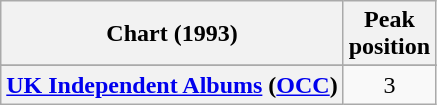<table class="wikitable plainrowheaders" style="text-align:center;" border="1">
<tr>
<th scope="col">Chart (1993)</th>
<th scope="col">Peak<br>position</th>
</tr>
<tr>
</tr>
<tr>
</tr>
<tr>
<th scope="row"><a href='#'>UK Independent Albums</a> (<a href='#'>OCC</a>)</th>
<td>3</td>
</tr>
</table>
